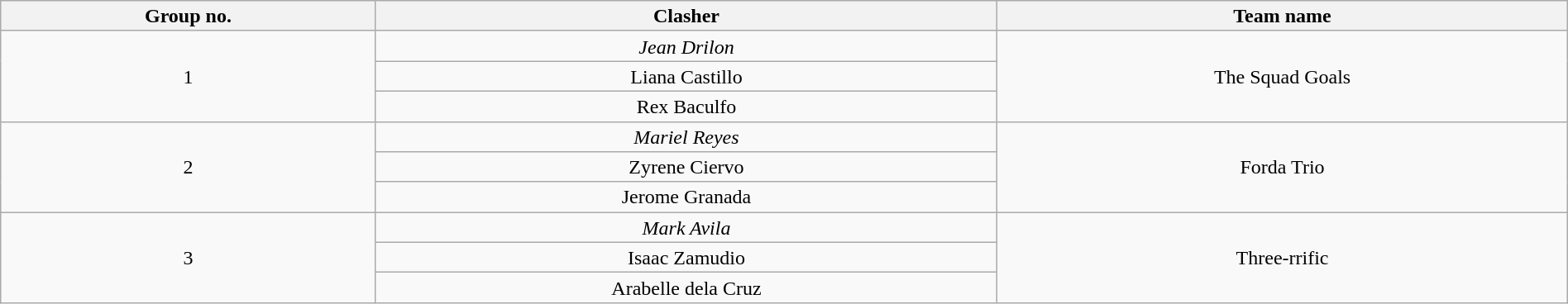<table class="wikitable collapsible collapsed" style="text-align:center; line-height:17px; width:100%;">
<tr>
<th>Group no.</th>
<th>Clasher</th>
<th>Team name</th>
</tr>
<tr>
<td rowspan="3">1</td>
<td><em>Jean Drilon</em></td>
<td rowspan="3">The Squad Goals</td>
</tr>
<tr>
<td>Liana Castillo</td>
</tr>
<tr>
<td>Rex Baculfo</td>
</tr>
<tr>
<td rowspan="3">2</td>
<td><em>Mariel Reyes</em></td>
<td rowspan="3">Forda Trio</td>
</tr>
<tr>
<td>Zyrene Ciervo</td>
</tr>
<tr>
<td>Jerome Granada</td>
</tr>
<tr>
<td rowspan="3">3</td>
<td><em>Mark Avila</em></td>
<td rowspan="3">Three-rrific</td>
</tr>
<tr>
<td>Isaac Zamudio</td>
</tr>
<tr>
<td>Arabelle dela Cruz</td>
</tr>
</table>
